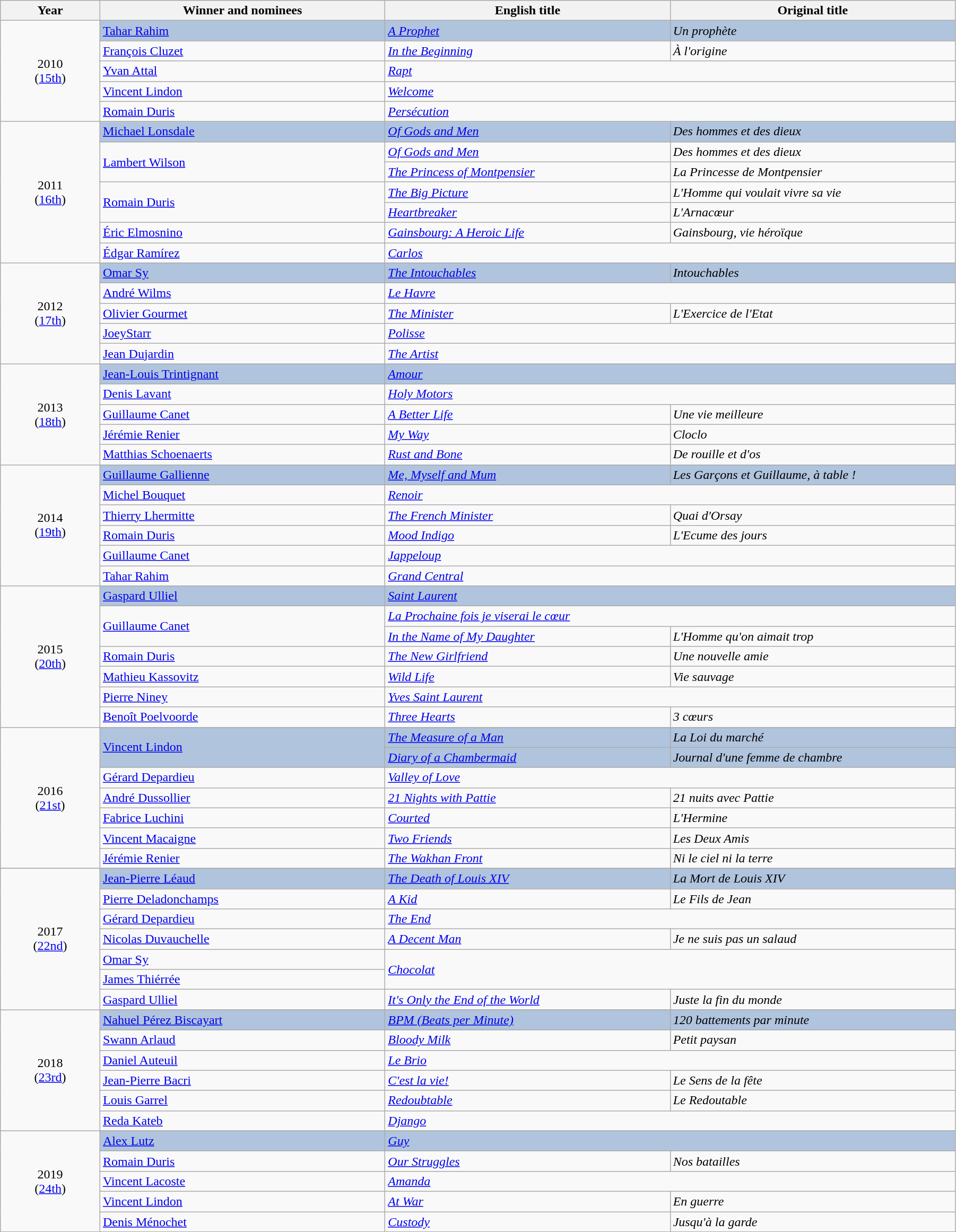<table class="wikitable" width="95%" cellpadding="5">
<tr>
<th width="100"><strong>Year</strong></th>
<th width="300"><strong>Winner and nominees</strong></th>
<th width="300"><strong>English title</strong></th>
<th width="300"><strong>Original title</strong></th>
</tr>
<tr>
<td rowspan="5" style="text-align:center;">2010<br>(<a href='#'>15th</a>)</td>
<td style="background:#B0C4DE;"><a href='#'>Tahar Rahim</a></td>
<td style="background:#B0C4DE;"><em><a href='#'>A Prophet</a></em></td>
<td style="background:#B0C4DE;"><em>Un prophète</em></td>
</tr>
<tr>
<td><a href='#'>François Cluzet</a></td>
<td><em><a href='#'>In the Beginning</a></em></td>
<td><em>À l'origine</em></td>
</tr>
<tr>
<td><a href='#'>Yvan Attal</a></td>
<td colspan="2"><em><a href='#'>Rapt</a></em></td>
</tr>
<tr>
<td><a href='#'>Vincent Lindon</a></td>
<td colspan="2"><em><a href='#'>Welcome</a></em></td>
</tr>
<tr>
<td><a href='#'>Romain Duris</a></td>
<td colspan="2"><em><a href='#'>Persécution</a></em></td>
</tr>
<tr>
<td rowspan="7" style="text-align:center;">2011<br>(<a href='#'>16th</a>)</td>
<td style="background:#B0C4DE;"><a href='#'>Michael Lonsdale</a></td>
<td style="background:#B0C4DE;"><em><a href='#'>Of Gods and Men</a></em></td>
<td style="background:#B0C4DE;"><em>Des hommes et des dieux</em></td>
</tr>
<tr>
<td rowspan="2"><a href='#'>Lambert Wilson</a></td>
<td><em><a href='#'>Of Gods and Men</a></em></td>
<td><em>Des hommes et des dieux</em></td>
</tr>
<tr>
<td><em><a href='#'>The Princess of Montpensier</a></em></td>
<td><em>La Princesse de Montpensier</em></td>
</tr>
<tr>
<td rowspan="2"><a href='#'>Romain Duris</a></td>
<td><em><a href='#'>The Big Picture</a></em></td>
<td><em>L'Homme qui voulait vivre sa vie</em></td>
</tr>
<tr>
<td><em><a href='#'>Heartbreaker</a></em></td>
<td><em>L'Arnacœur</em></td>
</tr>
<tr>
<td><a href='#'>Éric Elmosnino</a></td>
<td><em><a href='#'>Gainsbourg: A Heroic Life</a></em></td>
<td><em>Gainsbourg, vie héroïque</em></td>
</tr>
<tr>
<td><a href='#'>Édgar Ramírez</a></td>
<td colspan="2"><em><a href='#'>Carlos</a></em></td>
</tr>
<tr>
<td rowspan="5" style="text-align:center;">2012<br>(<a href='#'>17th</a>)</td>
<td style="background:#B0C4DE;"><a href='#'>Omar Sy</a></td>
<td style="background:#B0C4DE;"><em><a href='#'>The Intouchables</a></em></td>
<td style="background:#B0C4DE;"><em>Intouchables</em></td>
</tr>
<tr>
<td><a href='#'>André Wilms</a></td>
<td colspan="2"><em><a href='#'>Le Havre</a></em></td>
</tr>
<tr>
<td><a href='#'>Olivier Gourmet</a></td>
<td><em><a href='#'>The Minister</a></em></td>
<td><em>L'Exercice de l'Etat</em></td>
</tr>
<tr>
<td><a href='#'>JoeyStarr</a></td>
<td colspan="2"><em><a href='#'>Polisse</a></em></td>
</tr>
<tr>
<td><a href='#'>Jean Dujardin</a></td>
<td colspan="2"><em><a href='#'>The Artist</a></em></td>
</tr>
<tr>
<td rowspan="5" style="text-align:center;">2013<br>(<a href='#'>18th</a>)</td>
<td style="background:#B0C4DE;"><a href='#'>Jean-Louis Trintignant</a></td>
<td colspan="2" style="background:#B0C4DE;"><em><a href='#'>Amour</a> </em></td>
</tr>
<tr>
<td><a href='#'>Denis Lavant</a></td>
<td colspan="2"><em><a href='#'>Holy Motors</a></em></td>
</tr>
<tr>
<td><a href='#'>Guillaume Canet</a></td>
<td><em><a href='#'>A Better Life</a></em></td>
<td><em>Une vie meilleure</em></td>
</tr>
<tr>
<td><a href='#'>Jérémie Renier</a></td>
<td><em><a href='#'>My Way</a></em></td>
<td><em>Cloclo</em></td>
</tr>
<tr>
<td><a href='#'>Matthias Schoenaerts</a></td>
<td><em><a href='#'>Rust and Bone</a></em></td>
<td><em>De rouille et d'os</em></td>
</tr>
<tr>
<td rowspan="6" style="text-align:center;">2014<br>(<a href='#'>19th</a>)</td>
<td style="background:#B0C4DE;"><a href='#'>Guillaume Gallienne</a></td>
<td style="background:#B0C4DE;"><em><a href='#'>Me, Myself and Mum</a></em></td>
<td style="background:#B0C4DE;"><em>Les Garçons et Guillaume, à table ! </em></td>
</tr>
<tr>
<td><a href='#'>Michel Bouquet</a></td>
<td colspan="2"><em><a href='#'>Renoir</a></em></td>
</tr>
<tr>
<td><a href='#'>Thierry Lhermitte</a></td>
<td><em><a href='#'>The French Minister</a></em></td>
<td><em>Quai d'Orsay</em></td>
</tr>
<tr>
<td><a href='#'>Romain Duris</a></td>
<td><em><a href='#'>Mood Indigo</a></em></td>
<td><em>L'Ecume des jours</em></td>
</tr>
<tr>
<td><a href='#'>Guillaume Canet</a></td>
<td colspan="2"><em><a href='#'>Jappeloup</a></em></td>
</tr>
<tr>
<td><a href='#'>Tahar Rahim</a></td>
<td colspan="2"><em><a href='#'>Grand Central</a></em></td>
</tr>
<tr>
<td rowspan="7" style="text-align:center;">2015<br>(<a href='#'>20th</a>)</td>
<td style="background:#B0C4DE;"><a href='#'>Gaspard Ulliel</a></td>
<td colspan="2" style="background:#B0C4DE;"><em><a href='#'>Saint Laurent</a></em></td>
</tr>
<tr>
<td rowspan="2"><a href='#'>Guillaume Canet</a></td>
<td colspan="2"><em><a href='#'>La Prochaine fois je viserai le cœur</a></em></td>
</tr>
<tr>
<td><em><a href='#'>In the Name of My Daughter</a></em></td>
<td><em>L'Homme qu'on aimait trop</em></td>
</tr>
<tr>
<td><a href='#'>Romain Duris</a></td>
<td><em><a href='#'>The New Girlfriend</a></em></td>
<td><em>Une nouvelle amie</em></td>
</tr>
<tr>
<td><a href='#'>Mathieu Kassovitz</a></td>
<td><em><a href='#'>Wild Life</a></em></td>
<td><em>Vie sauvage</em></td>
</tr>
<tr>
<td><a href='#'>Pierre Niney</a></td>
<td colspan="2"><em><a href='#'>Yves Saint Laurent</a></em></td>
</tr>
<tr>
<td><a href='#'>Benoît Poelvoorde</a></td>
<td><em><a href='#'>Three Hearts</a></em></td>
<td><em>3 cœurs</em></td>
</tr>
<tr>
<td rowspan="8" style="text-align:center;">2016<br>(<a href='#'>21st</a>)</td>
</tr>
<tr>
<td rowspan="2" style="background:#B0C4DE;"><a href='#'>Vincent Lindon</a></td>
<td style="background:#B0C4DE;"><em><a href='#'>The Measure of a Man</a></em></td>
<td style="background:#B0C4DE;"><em> La Loi du marché</em></td>
</tr>
<tr>
<td style="background:#B0C4DE;"><em><a href='#'>Diary of a Chambermaid</a></em></td>
<td style="background:#B0C4DE;"><em> Journal d'une femme de chambre</em></td>
</tr>
<tr>
<td><a href='#'>Gérard Depardieu</a></td>
<td colspan="2"><em><a href='#'>Valley of Love</a></em></td>
</tr>
<tr>
<td><a href='#'>André Dussollier</a></td>
<td><em><a href='#'>21 Nights with Pattie</a></em></td>
<td><em>21 nuits avec Pattie</em></td>
</tr>
<tr>
<td><a href='#'>Fabrice Luchini</a></td>
<td><em><a href='#'>Courted</a></em></td>
<td><em>L'Hermine</em></td>
</tr>
<tr>
<td><a href='#'>Vincent Macaigne</a></td>
<td><em><a href='#'>Two Friends</a></em></td>
<td><em>Les Deux Amis</em></td>
</tr>
<tr>
<td><a href='#'>Jérémie Renier</a></td>
<td><em><a href='#'>The Wakhan Front</a></em></td>
<td><em>Ni le ciel ni la terre</em></td>
</tr>
<tr>
</tr>
<tr>
<td rowspan="8" style="text-align:center;">2017<br>(<a href='#'>22nd</a>)</td>
</tr>
<tr>
<td style="background:#B0C4DE;"><a href='#'>Jean-Pierre Léaud</a></td>
<td style="background:#B0C4DE;"><em><a href='#'>The Death of Louis XIV</a></em></td>
<td style="background:#B0C4DE;"><em>La Mort de Louis XIV</em></td>
</tr>
<tr>
<td><a href='#'>Pierre Deladonchamps</a></td>
<td><em><a href='#'>A Kid</a></em></td>
<td><em>Le Fils de Jean</em></td>
</tr>
<tr>
<td><a href='#'>Gérard Depardieu</a></td>
<td colspan="2"><em><a href='#'>The End</a></em></td>
</tr>
<tr>
<td><a href='#'>Nicolas Duvauchelle</a></td>
<td><em><a href='#'>A Decent Man</a></em></td>
<td><em>Je ne suis pas un salaud</em></td>
</tr>
<tr>
<td><a href='#'>Omar Sy</a></td>
<td rowspan=2 colspan="2"><em><a href='#'>Chocolat</a></em></td>
</tr>
<tr>
<td><a href='#'>James Thiérrée</a></td>
</tr>
<tr>
<td><a href='#'>Gaspard Ulliel</a></td>
<td><em><a href='#'>It's Only the End of the World</a></em></td>
<td><em>Juste la fin du monde</em></td>
</tr>
<tr>
<td rowspan="7" style="text-align:center;">2018<br>(<a href='#'>23rd</a>)</td>
</tr>
<tr style="background:#B0C4DE;">
<td><a href='#'>Nahuel Pérez Biscayart </a></td>
<td><em><a href='#'>BPM (Beats per Minute)</a></em></td>
<td><em>120 battements par minute</em></td>
</tr>
<tr>
<td><a href='#'>Swann Arlaud</a></td>
<td><em><a href='#'>Bloody Milk</a></em></td>
<td><em>Petit paysan</em></td>
</tr>
<tr>
<td><a href='#'>Daniel Auteuil</a></td>
<td colspan="2"><em><a href='#'>Le Brio</a></em></td>
</tr>
<tr>
<td><a href='#'>Jean-Pierre Bacri</a></td>
<td><em><a href='#'>C'est la vie!</a></em></td>
<td><em>Le Sens de la fête</em></td>
</tr>
<tr>
<td><a href='#'>Louis Garrel</a></td>
<td><em><a href='#'>Redoubtable</a></em></td>
<td><em> Le Redoutable</em></td>
</tr>
<tr>
<td><a href='#'>Reda Kateb</a></td>
<td colspan="2"><em><a href='#'>Django</a></em></td>
</tr>
<tr>
<td rowspan="6" style="text-align:center;">2019<br>(<a href='#'>24th</a>)</td>
</tr>
<tr style="background:#B0C4DE;">
<td><a href='#'>Alex Lutz</a></td>
<td colspan="2"><em><a href='#'>Guy</a></em></td>
</tr>
<tr>
<td><a href='#'>Romain Duris</a></td>
<td><em><a href='#'>Our Struggles</a></em></td>
<td><em>Nos batailles</em></td>
</tr>
<tr>
<td><a href='#'>Vincent Lacoste</a></td>
<td colspan="2"><em><a href='#'>Amanda</a></em></td>
</tr>
<tr>
<td><a href='#'>Vincent Lindon</a></td>
<td><em><a href='#'>At War</a></em></td>
<td><em>En guerre</em></td>
</tr>
<tr>
<td><a href='#'>Denis Ménochet</a></td>
<td><em><a href='#'>Custody</a></em></td>
<td><em>Jusqu'à la garde</em></td>
</tr>
<tr>
</tr>
</table>
